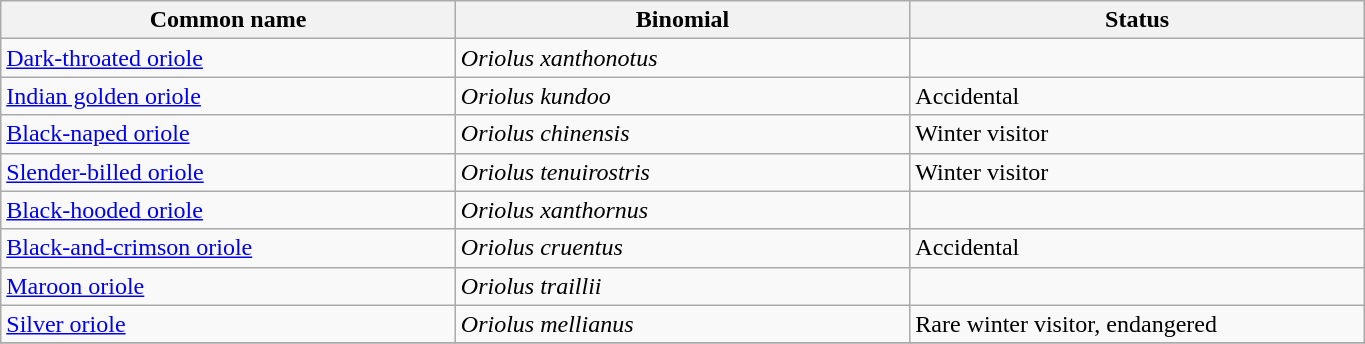<table width=72% class="wikitable">
<tr>
<th width=24%>Common name</th>
<th width=24%>Binomial</th>
<th width=24%>Status</th>
</tr>
<tr>
<td><a href='#'>Dark-throated oriole</a></td>
<td><em>Oriolus xanthonotus</em></td>
<td></td>
</tr>
<tr>
<td><a href='#'>Indian golden oriole</a></td>
<td><em>Oriolus kundoo</em></td>
<td>Accidental</td>
</tr>
<tr>
<td><a href='#'>Black-naped oriole</a></td>
<td><em>Oriolus chinensis</em></td>
<td>Winter visitor</td>
</tr>
<tr>
<td><a href='#'>Slender-billed oriole</a></td>
<td><em>Oriolus tenuirostris</em></td>
<td>Winter visitor</td>
</tr>
<tr>
<td><a href='#'>Black-hooded oriole</a></td>
<td><em>Oriolus xanthornus</em></td>
<td></td>
</tr>
<tr>
<td><a href='#'>Black-and-crimson oriole</a></td>
<td><em>Oriolus cruentus</em></td>
<td>Accidental</td>
</tr>
<tr>
<td><a href='#'>Maroon oriole</a></td>
<td><em>Oriolus traillii</em></td>
<td></td>
</tr>
<tr>
<td><a href='#'>Silver oriole</a></td>
<td><em>Oriolus mellianus</em></td>
<td>Rare winter visitor, endangered</td>
</tr>
<tr>
</tr>
</table>
